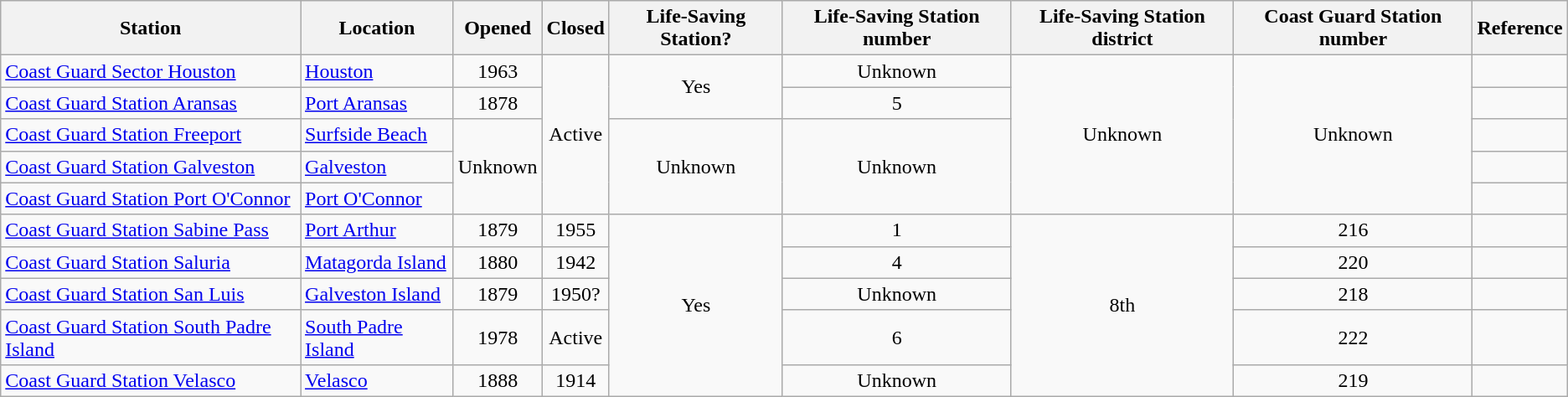<table class="wikitable sortable">
<tr>
<th>Station</th>
<th>Location</th>
<th>Opened</th>
<th>Closed</th>
<th>Life-Saving Station?</th>
<th>Life-Saving Station number</th>
<th>Life-Saving Station district</th>
<th>Coast Guard Station number</th>
<th>Reference</th>
</tr>
<tr>
<td><a href='#'>Coast Guard Sector Houston</a></td>
<td><a href='#'>Houston</a></td>
<td align="center">1963</td>
<td rowspan="5" align="center">Active</td>
<td rowspan="2" align="center">Yes</td>
<td align="center">Unknown</td>
<td rowspan="5" align="center">Unknown</td>
<td rowspan="5" align="center">Unknown</td>
<td align="center"></td>
</tr>
<tr>
<td><a href='#'>Coast Guard Station Aransas</a></td>
<td><a href='#'>Port Aransas</a></td>
<td align="center">1878</td>
<td align="center">5</td>
<td align="center"></td>
</tr>
<tr>
<td><a href='#'>Coast Guard Station Freeport</a></td>
<td><a href='#'>Surfside Beach</a></td>
<td rowspan="3" align="center">Unknown</td>
<td rowspan="3" align="center">Unknown</td>
<td rowspan="3" align="center">Unknown</td>
<td align="center"></td>
</tr>
<tr>
<td><a href='#'>Coast Guard Station Galveston</a></td>
<td><a href='#'>Galveston</a></td>
<td align="center"></td>
</tr>
<tr>
<td><a href='#'>Coast Guard Station Port O'Connor</a></td>
<td><a href='#'>Port O'Connor</a></td>
<td align="center"></td>
</tr>
<tr>
<td><a href='#'>Coast Guard Station Sabine Pass</a></td>
<td><a href='#'>Port Arthur</a></td>
<td align="center">1879</td>
<td align="center">1955</td>
<td rowspan="5" align="center">Yes</td>
<td align="center">1</td>
<td rowspan="5" align="center">8th</td>
<td align="center">216</td>
<td align="center"></td>
</tr>
<tr>
<td><a href='#'>Coast Guard Station Saluria</a></td>
<td><a href='#'>Matagorda Island</a></td>
<td align="center">1880</td>
<td align="center">1942</td>
<td align="center">4</td>
<td align="center">220</td>
<td align="center"></td>
</tr>
<tr>
<td><a href='#'>Coast Guard Station San Luis</a></td>
<td><a href='#'>Galveston Island</a></td>
<td align="center">1879</td>
<td align="center">1950?</td>
<td align="center">Unknown</td>
<td align="center">218</td>
<td align="center"></td>
</tr>
<tr>
<td><a href='#'>Coast Guard Station South Padre Island</a></td>
<td><a href='#'>South Padre Island</a></td>
<td align="center">1978</td>
<td align="center">Active</td>
<td align="center">6</td>
<td align="center">222</td>
<td align="center"></td>
</tr>
<tr>
<td><a href='#'>Coast Guard Station Velasco</a></td>
<td><a href='#'>Velasco</a></td>
<td align="center">1888</td>
<td align="center">1914</td>
<td align="center">Unknown</td>
<td align="center">219</td>
<td align="center"></td>
</tr>
</table>
